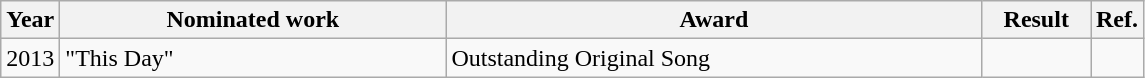<table class="wikitable">
<tr>
<th>Year</th>
<th width="250">Nominated work</th>
<th width="350">Award</th>
<th width="65">Result</th>
<th>Ref.</th>
</tr>
<tr>
<td align="center">2013</td>
<td>"This Day"</td>
<td>Outstanding Original Song</td>
<td></td>
<td align="center"></td>
</tr>
</table>
